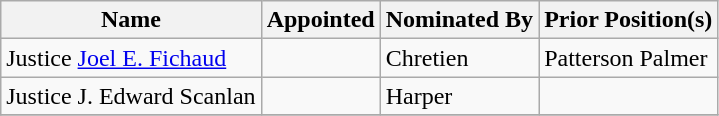<table class="wikitable sortable">
<tr>
<th>Name</th>
<th>Appointed</th>
<th>Nominated By</th>
<th class="unsortable">Prior Position(s)</th>
</tr>
<tr>
<td>Justice <a href='#'>Joel E. Fichaud</a></td>
<td></td>
<td>Chretien</td>
<td>Patterson Palmer</td>
</tr>
<tr>
<td>Justice J. Edward Scanlan</td>
<td></td>
<td>Harper</td>
<td></td>
</tr>
<tr>
</tr>
</table>
